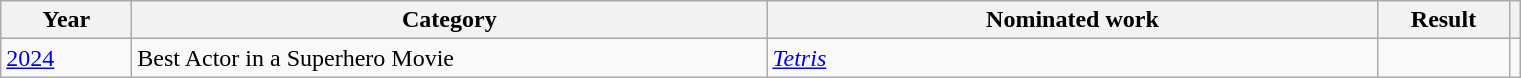<table class=wikitable>
<tr>
<th scope="col" style="width:5em;">Year</th>
<th scope="col" style="width:26em;">Category</th>
<th scope="col" style="width:25em;">Nominated work</th>
<th scope="col" style="width:5em;">Result</th>
<th></th>
</tr>
<tr>
<td><a href='#'>2024</a></td>
<td>Best Actor in a Superhero Movie</td>
<td><em><a href='#'>Tetris</a></em></td>
<td></td>
<td align="center"></td>
</tr>
</table>
